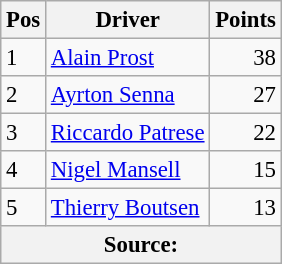<table class="wikitable" style="font-size: 95%;">
<tr>
<th>Pos</th>
<th>Driver</th>
<th>Points</th>
</tr>
<tr>
<td>1</td>
<td> <a href='#'>Alain Prost</a></td>
<td align=right>38</td>
</tr>
<tr>
<td>2</td>
<td> <a href='#'>Ayrton Senna</a></td>
<td align=right>27</td>
</tr>
<tr>
<td>3</td>
<td> <a href='#'>Riccardo Patrese</a></td>
<td align=right>22</td>
</tr>
<tr>
<td>4</td>
<td> <a href='#'>Nigel Mansell</a></td>
<td align=right>15</td>
</tr>
<tr>
<td>5</td>
<td> <a href='#'>Thierry Boutsen</a></td>
<td align=right>13</td>
</tr>
<tr>
<th colspan=4>Source: </th>
</tr>
</table>
